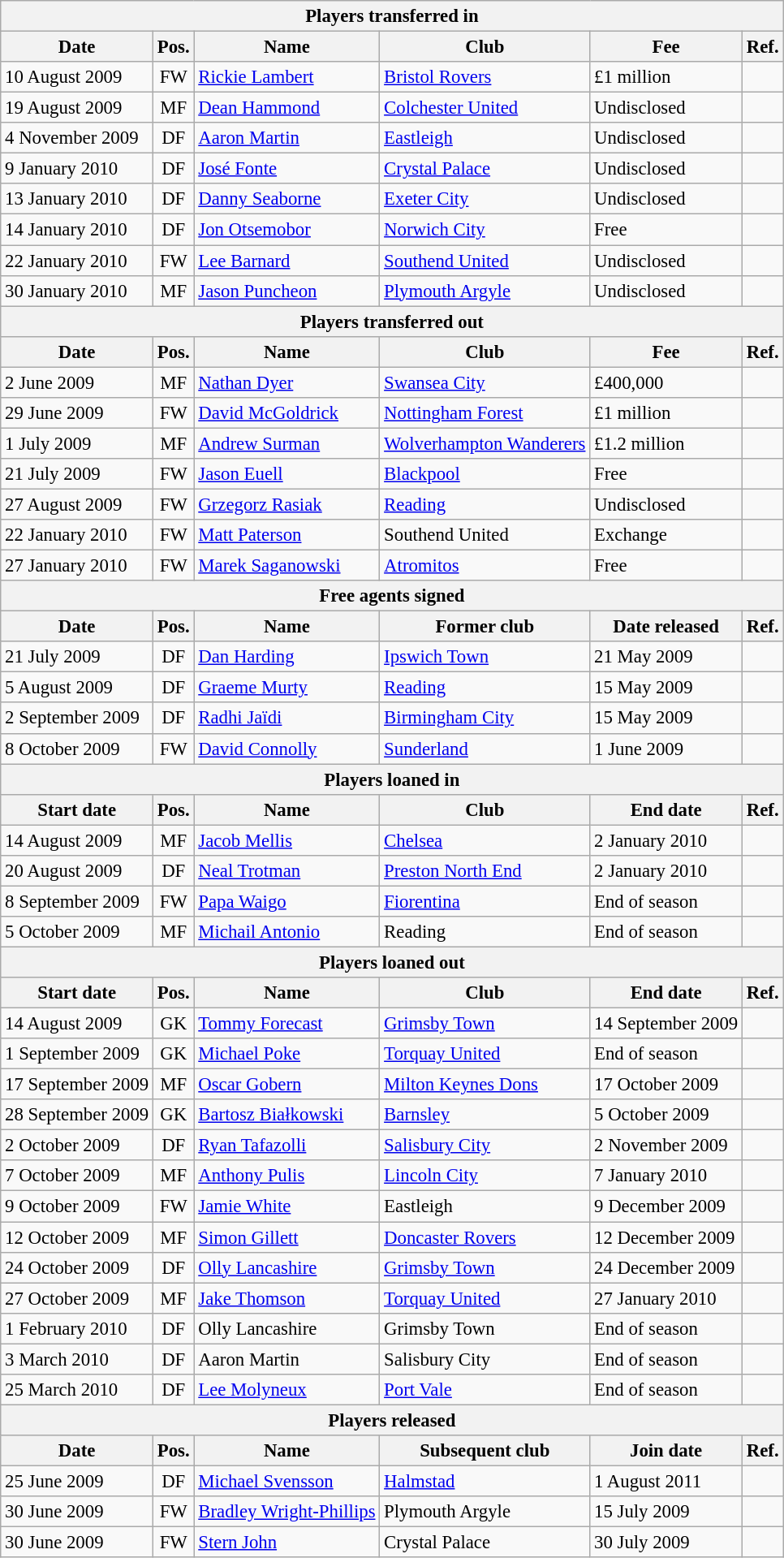<table class="wikitable" style="font-size:95%;">
<tr>
<th colspan="6">Players transferred in</th>
</tr>
<tr>
<th>Date</th>
<th>Pos.</th>
<th>Name</th>
<th>Club</th>
<th>Fee</th>
<th>Ref.</th>
</tr>
<tr>
<td>10 August 2009</td>
<td align="center">FW</td>
<td> <a href='#'>Rickie Lambert</a></td>
<td> <a href='#'>Bristol Rovers</a></td>
<td>£1 million</td>
<td align="center"></td>
</tr>
<tr>
<td>19 August 2009</td>
<td align="center">MF</td>
<td> <a href='#'>Dean Hammond</a></td>
<td> <a href='#'>Colchester United</a></td>
<td>Undisclosed</td>
<td align="center"></td>
</tr>
<tr>
<td>4 November 2009</td>
<td align="center">DF</td>
<td> <a href='#'>Aaron Martin</a></td>
<td> <a href='#'>Eastleigh</a></td>
<td>Undisclosed</td>
<td align="center"></td>
</tr>
<tr>
<td>9 January 2010</td>
<td align="center">DF</td>
<td> <a href='#'>José Fonte</a></td>
<td> <a href='#'>Crystal Palace</a></td>
<td>Undisclosed</td>
<td align="center"></td>
</tr>
<tr>
<td>13 January 2010</td>
<td align="center">DF</td>
<td> <a href='#'>Danny Seaborne</a></td>
<td> <a href='#'>Exeter City</a></td>
<td>Undisclosed</td>
<td align="center"></td>
</tr>
<tr>
<td>14 January 2010</td>
<td align="center">DF</td>
<td> <a href='#'>Jon Otsemobor</a></td>
<td> <a href='#'>Norwich City</a></td>
<td>Free</td>
<td align="center"></td>
</tr>
<tr>
<td>22 January 2010</td>
<td align="center">FW</td>
<td> <a href='#'>Lee Barnard</a></td>
<td> <a href='#'>Southend United</a></td>
<td>Undisclosed</td>
<td align="center"></td>
</tr>
<tr>
<td>30 January 2010</td>
<td align="center">MF</td>
<td> <a href='#'>Jason Puncheon</a></td>
<td> <a href='#'>Plymouth Argyle</a></td>
<td>Undisclosed</td>
<td align="center"></td>
</tr>
<tr>
<th colspan="6">Players transferred out</th>
</tr>
<tr>
<th>Date</th>
<th>Pos.</th>
<th>Name</th>
<th>Club</th>
<th>Fee</th>
<th>Ref.</th>
</tr>
<tr>
<td>2 June 2009</td>
<td align="center">MF</td>
<td> <a href='#'>Nathan Dyer</a></td>
<td> <a href='#'>Swansea City</a></td>
<td>£400,000</td>
<td align="center"></td>
</tr>
<tr>
<td>29 June 2009</td>
<td align="center">FW</td>
<td> <a href='#'>David McGoldrick</a></td>
<td> <a href='#'>Nottingham Forest</a></td>
<td>£1 million</td>
<td align="center"></td>
</tr>
<tr>
<td>1 July 2009</td>
<td align="center">MF</td>
<td> <a href='#'>Andrew Surman</a></td>
<td> <a href='#'>Wolverhampton Wanderers</a></td>
<td>£1.2 million</td>
<td align="center"></td>
</tr>
<tr>
<td>21 July 2009</td>
<td align="center">FW</td>
<td> <a href='#'>Jason Euell</a></td>
<td> <a href='#'>Blackpool</a></td>
<td>Free</td>
<td align="center"></td>
</tr>
<tr>
<td>27 August 2009</td>
<td align="center">FW</td>
<td> <a href='#'>Grzegorz Rasiak</a></td>
<td> <a href='#'>Reading</a></td>
<td>Undisclosed</td>
<td align="center"></td>
</tr>
<tr>
<td>22 January 2010</td>
<td align="center">FW</td>
<td> <a href='#'>Matt Paterson</a></td>
<td> Southend United</td>
<td>Exchange</td>
<td align="center"></td>
</tr>
<tr>
<td>27 January 2010</td>
<td align="center">FW</td>
<td> <a href='#'>Marek Saganowski</a></td>
<td> <a href='#'>Atromitos</a></td>
<td>Free</td>
<td align="center"></td>
</tr>
<tr>
<th colspan="6">Free agents signed</th>
</tr>
<tr>
<th>Date</th>
<th>Pos.</th>
<th>Name</th>
<th>Former club</th>
<th>Date released</th>
<th>Ref.</th>
</tr>
<tr>
<td>21 July 2009</td>
<td align="center">DF</td>
<td> <a href='#'>Dan Harding</a></td>
<td> <a href='#'>Ipswich Town</a></td>
<td>21 May 2009</td>
<td align="center"></td>
</tr>
<tr>
<td>5 August 2009</td>
<td align="center">DF</td>
<td> <a href='#'>Graeme Murty</a></td>
<td> <a href='#'>Reading</a></td>
<td>15 May 2009</td>
<td align="center"></td>
</tr>
<tr>
<td>2 September 2009</td>
<td align="center">DF</td>
<td> <a href='#'>Radhi Jaïdi</a></td>
<td> <a href='#'>Birmingham City</a></td>
<td>15 May 2009</td>
<td align="center"></td>
</tr>
<tr>
<td>8 October 2009</td>
<td align="center">FW</td>
<td> <a href='#'>David Connolly</a></td>
<td> <a href='#'>Sunderland</a></td>
<td>1 June 2009</td>
<td align="center"></td>
</tr>
<tr>
<th colspan="6">Players loaned in</th>
</tr>
<tr>
<th>Start date</th>
<th>Pos.</th>
<th>Name</th>
<th>Club</th>
<th>End date</th>
<th>Ref.</th>
</tr>
<tr>
<td>14 August 2009</td>
<td align="center">MF</td>
<td> <a href='#'>Jacob Mellis</a></td>
<td> <a href='#'>Chelsea</a></td>
<td>2 January 2010</td>
<td align="center"></td>
</tr>
<tr>
<td>20 August 2009</td>
<td align="center">DF</td>
<td> <a href='#'>Neal Trotman</a></td>
<td> <a href='#'>Preston North End</a></td>
<td>2 January 2010</td>
<td align="center"></td>
</tr>
<tr>
<td>8 September 2009</td>
<td align="center">FW</td>
<td> <a href='#'>Papa Waigo</a></td>
<td> <a href='#'>Fiorentina</a></td>
<td>End of season</td>
<td align="center"></td>
</tr>
<tr>
<td>5 October 2009</td>
<td align="center">MF</td>
<td> <a href='#'>Michail Antonio</a></td>
<td> Reading</td>
<td>End of season</td>
<td align="center"></td>
</tr>
<tr>
<th colspan="6">Players loaned out</th>
</tr>
<tr>
<th>Start date</th>
<th>Pos.</th>
<th>Name</th>
<th>Club</th>
<th>End date</th>
<th>Ref.</th>
</tr>
<tr>
<td>14 August 2009</td>
<td align="center">GK</td>
<td> <a href='#'>Tommy Forecast</a></td>
<td> <a href='#'>Grimsby Town</a></td>
<td>14 September 2009</td>
<td align="center"></td>
</tr>
<tr>
<td>1 September 2009</td>
<td align="center">GK</td>
<td> <a href='#'>Michael Poke</a></td>
<td> <a href='#'>Torquay United</a></td>
<td>End of season</td>
<td align="center"></td>
</tr>
<tr>
<td>17 September 2009</td>
<td align="center">MF</td>
<td> <a href='#'>Oscar Gobern</a></td>
<td> <a href='#'>Milton Keynes Dons</a></td>
<td>17 October 2009</td>
<td align="center"></td>
</tr>
<tr>
<td>28 September 2009</td>
<td align="center">GK</td>
<td> <a href='#'>Bartosz Białkowski</a></td>
<td> <a href='#'>Barnsley</a></td>
<td>5 October 2009</td>
<td align="center"></td>
</tr>
<tr>
<td>2 October 2009</td>
<td align="center">DF</td>
<td> <a href='#'>Ryan Tafazolli</a></td>
<td> <a href='#'>Salisbury City</a></td>
<td>2 November 2009</td>
<td align="center"></td>
</tr>
<tr>
<td>7 October 2009</td>
<td align="center">MF</td>
<td> <a href='#'>Anthony Pulis</a></td>
<td> <a href='#'>Lincoln City</a></td>
<td>7 January 2010</td>
<td align="center"></td>
</tr>
<tr>
<td>9 October 2009</td>
<td align="center">FW</td>
<td> <a href='#'>Jamie White</a></td>
<td> Eastleigh</td>
<td>9 December 2009</td>
<td align="center"></td>
</tr>
<tr>
<td>12 October 2009</td>
<td align="center">MF</td>
<td> <a href='#'>Simon Gillett</a></td>
<td> <a href='#'>Doncaster Rovers</a></td>
<td>12 December 2009</td>
<td align="center"></td>
</tr>
<tr>
<td>24 October 2009</td>
<td align="center">DF</td>
<td> <a href='#'>Olly Lancashire</a></td>
<td> <a href='#'>Grimsby Town</a></td>
<td>24 December 2009</td>
<td align="center"></td>
</tr>
<tr>
<td>27 October 2009</td>
<td align="center">MF</td>
<td> <a href='#'>Jake Thomson</a></td>
<td> <a href='#'>Torquay United</a></td>
<td>27 January 2010</td>
<td align="center"></td>
</tr>
<tr>
<td>1 February 2010</td>
<td align="center">DF</td>
<td> Olly Lancashire</td>
<td> Grimsby Town</td>
<td>End of season</td>
<td align="center"></td>
</tr>
<tr>
<td>3 March 2010</td>
<td align="center">DF</td>
<td> Aaron Martin</td>
<td> Salisbury City</td>
<td>End of season</td>
<td align="center"></td>
</tr>
<tr>
<td>25 March 2010</td>
<td align="center">DF</td>
<td> <a href='#'>Lee Molyneux</a></td>
<td> <a href='#'>Port Vale</a></td>
<td>End of season</td>
<td align="center"></td>
</tr>
<tr>
<th colspan="6">Players released</th>
</tr>
<tr>
<th>Date</th>
<th>Pos.</th>
<th>Name</th>
<th>Subsequent club</th>
<th>Join date</th>
<th>Ref.</th>
</tr>
<tr>
<td>25 June 2009</td>
<td align="center">DF</td>
<td> <a href='#'>Michael Svensson</a></td>
<td> <a href='#'>Halmstad</a></td>
<td>1 August 2011</td>
<td align="center"></td>
</tr>
<tr>
<td>30 June 2009</td>
<td align="center">FW</td>
<td> <a href='#'>Bradley Wright-Phillips</a></td>
<td> Plymouth Argyle</td>
<td>15 July 2009</td>
<td align="center"></td>
</tr>
<tr>
<td>30 June 2009</td>
<td align="center">FW</td>
<td> <a href='#'>Stern John</a></td>
<td> Crystal Palace</td>
<td>30 July 2009</td>
<td align="center"></td>
</tr>
</table>
